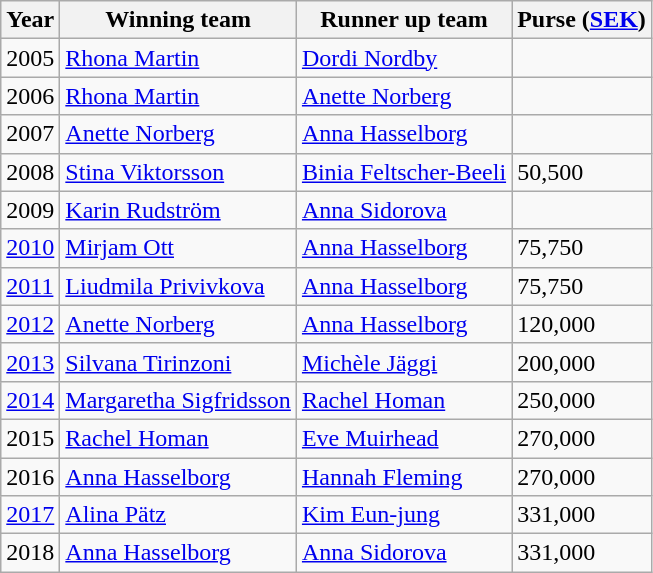<table class="wikitable">
<tr>
<th>Year</th>
<th>Winning team</th>
<th>Runner up team</th>
<th>Purse (<a href='#'>SEK</a>)</th>
</tr>
<tr>
<td>2005</td>
<td> <a href='#'>Rhona Martin</a></td>
<td> <a href='#'>Dordi Nordby</a></td>
<td></td>
</tr>
<tr>
<td>2006</td>
<td> <a href='#'>Rhona Martin</a></td>
<td> <a href='#'>Anette Norberg</a></td>
<td></td>
</tr>
<tr>
<td>2007</td>
<td> <a href='#'>Anette Norberg</a></td>
<td> <a href='#'>Anna Hasselborg</a></td>
<td></td>
</tr>
<tr>
<td>2008</td>
<td> <a href='#'>Stina Viktorsson</a></td>
<td> <a href='#'>Binia Feltscher-Beeli</a></td>
<td>50,500</td>
</tr>
<tr>
<td>2009</td>
<td> <a href='#'>Karin Rudström</a></td>
<td> <a href='#'>Anna Sidorova</a></td>
<td></td>
</tr>
<tr>
<td><a href='#'>2010</a></td>
<td> <a href='#'>Mirjam Ott</a></td>
<td> <a href='#'>Anna Hasselborg</a></td>
<td>75,750</td>
</tr>
<tr>
<td><a href='#'>2011</a></td>
<td> <a href='#'>Liudmila Privivkova</a></td>
<td> <a href='#'>Anna Hasselborg</a></td>
<td>75,750</td>
</tr>
<tr>
<td><a href='#'>2012</a></td>
<td> <a href='#'>Anette Norberg</a></td>
<td> <a href='#'>Anna Hasselborg</a></td>
<td>120,000</td>
</tr>
<tr>
<td><a href='#'>2013</a></td>
<td> <a href='#'>Silvana Tirinzoni</a></td>
<td> <a href='#'>Michèle Jäggi</a></td>
<td>200,000</td>
</tr>
<tr>
<td><a href='#'>2014</a></td>
<td> <a href='#'>Margaretha Sigfridsson</a></td>
<td> <a href='#'>Rachel Homan</a></td>
<td>250,000</td>
</tr>
<tr>
<td>2015</td>
<td> <a href='#'>Rachel Homan</a></td>
<td> <a href='#'>Eve Muirhead</a></td>
<td>270,000</td>
</tr>
<tr>
<td>2016</td>
<td> <a href='#'>Anna Hasselborg</a></td>
<td> <a href='#'>Hannah Fleming</a></td>
<td>270,000</td>
</tr>
<tr>
<td><a href='#'>2017</a></td>
<td> <a href='#'>Alina Pätz</a></td>
<td> <a href='#'>Kim Eun-jung</a></td>
<td>331,000</td>
</tr>
<tr>
<td>2018</td>
<td> <a href='#'>Anna Hasselborg</a></td>
<td> <a href='#'>Anna Sidorova</a></td>
<td>331,000</td>
</tr>
</table>
